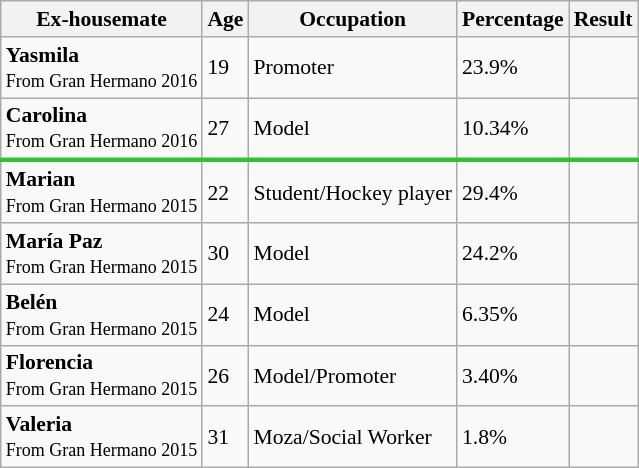<table class="wikitable"  style="font-size:90%;">
<tr>
<th>Ex-housemate</th>
<th>Age</th>
<th>Occupation</th>
<th>Percentage</th>
<th>Result</th>
</tr>
<tr>
<td><strong>Yasmila</strong><br><small>From Gran Hermano 2016</small></td>
<td>19</td>
<td>Promoter</td>
<td>23.9%</td>
<td></td>
</tr>
<tr style="border-bottom:3px solid #36BF36;">
<td><strong>Carolina</strong><br><small>From Gran Hermano 2016</small></td>
<td>27</td>
<td>Model</td>
<td>10.34%</td>
<td></td>
</tr>
<tr>
<td><strong>Marian</strong><br><small>From Gran Hermano 2015</small></td>
<td>22</td>
<td>Student/Hockey player</td>
<td>29.4%</td>
<td></td>
</tr>
<tr>
<td><strong>María Paz</strong><br><small>From Gran Hermano 2015</small></td>
<td>30</td>
<td>Model</td>
<td>24.2%</td>
<td></td>
</tr>
<tr>
<td><strong>Belén</strong><br><small>From Gran Hermano 2015</small></td>
<td>24</td>
<td>Model</td>
<td>6.35%</td>
<td></td>
</tr>
<tr>
<td><strong>Florencia</strong><br><small>From Gran Hermano 2015</small></td>
<td>26</td>
<td>Model/Promoter</td>
<td>3.40%</td>
<td></td>
</tr>
<tr>
<td><strong>Valeria</strong><br><small>From Gran Hermano 2015</small></td>
<td>31</td>
<td>Moza/Social Worker</td>
<td>1.8%</td>
<td></td>
</tr>
</table>
